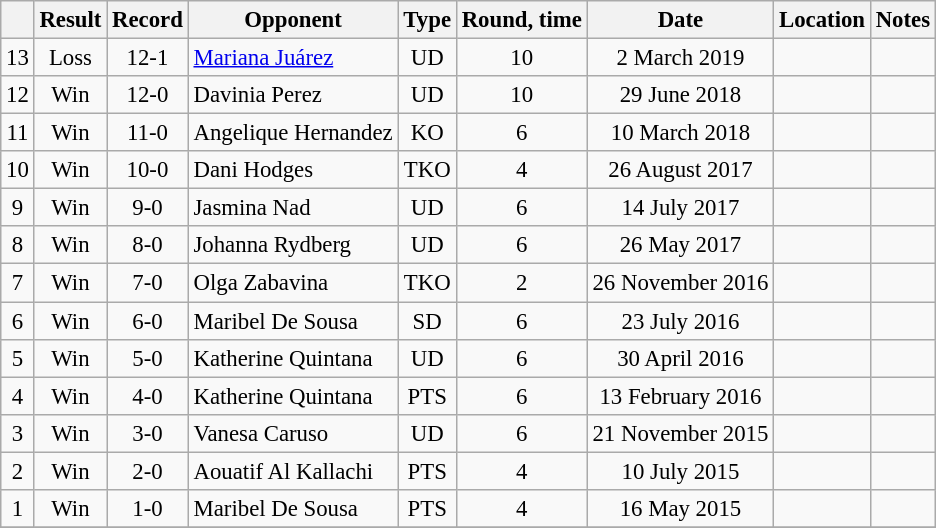<table class="wikitable" style="text-align:center; font-size:95%">
<tr>
<th></th>
<th>Result</th>
<th>Record</th>
<th>Opponent</th>
<th>Type</th>
<th>Round, time</th>
<th>Date</th>
<th>Location</th>
<th>Notes</th>
</tr>
<tr>
<td>13</td>
<td>Loss</td>
<td>12-1</td>
<td style="text-align:left;"> <a href='#'>Mariana Juárez</a></td>
<td>UD</td>
<td>10</td>
<td>2 March 2019</td>
<td style="text-align:left;"></td>
<td style="text-align:left;"></td>
</tr>
<tr>
<td>12</td>
<td>Win</td>
<td>12-0</td>
<td style="text-align:left;"> Davinia Perez</td>
<td>UD</td>
<td>10</td>
<td>29 June 2018</td>
<td style="text-align:left;"></td>
<td style="text-align:left;"></td>
</tr>
<tr>
<td>11</td>
<td>Win</td>
<td>11-0</td>
<td style="text-align:left;"> Angelique Hernandez</td>
<td>KO</td>
<td>6</td>
<td>10 March 2018</td>
<td style="text-align:left;"></td>
<td style="text-align:left;"></td>
</tr>
<tr>
<td>10</td>
<td>Win</td>
<td>10-0</td>
<td style="text-align:left;"> Dani Hodges</td>
<td>TKO</td>
<td>4</td>
<td>26 August 2017</td>
<td style="text-align:left;"></td>
<td style="text-align:left;"></td>
</tr>
<tr>
<td>9</td>
<td>Win</td>
<td>9-0</td>
<td style="text-align:left;"> Jasmina Nad</td>
<td>UD</td>
<td>6</td>
<td>14 July 2017</td>
<td style="text-align:left;"></td>
<td style="text-align:left;"></td>
</tr>
<tr>
<td>8</td>
<td>Win</td>
<td>8-0</td>
<td style="text-align:left;"> Johanna Rydberg</td>
<td>UD</td>
<td>6</td>
<td>26 May 2017</td>
<td style="text-align:left;"></td>
<td style="text-align:left;"></td>
</tr>
<tr>
<td>7</td>
<td>Win</td>
<td>7-0</td>
<td style="text-align:left;"> Olga Zabavina</td>
<td>TKO</td>
<td>2</td>
<td>26 November 2016</td>
<td style="text-align:left;"></td>
<td style="text-align:left;"></td>
</tr>
<tr>
<td>6</td>
<td>Win</td>
<td>6-0</td>
<td style="text-align:left;"> Maribel De Sousa</td>
<td>SD</td>
<td>6</td>
<td>23 July 2016</td>
<td style="text-align:left;"></td>
<td style="text-align:left;"></td>
</tr>
<tr>
<td>5</td>
<td>Win</td>
<td>5-0</td>
<td style="text-align:left;"> Katherine Quintana</td>
<td>UD</td>
<td>6</td>
<td>30 April 2016</td>
<td style="text-align:left;"></td>
<td style="text-align:left;"></td>
</tr>
<tr>
<td>4</td>
<td>Win</td>
<td>4-0</td>
<td style="text-align:left;"> Katherine Quintana</td>
<td>PTS</td>
<td>6</td>
<td>13 February 2016</td>
<td style="text-align:left;"></td>
<td style="text-align:left;"></td>
</tr>
<tr>
<td>3</td>
<td>Win</td>
<td>3-0</td>
<td style="text-align:left;"> Vanesa Caruso</td>
<td>UD</td>
<td>6</td>
<td>21 November 2015</td>
<td style="text-align:left;"></td>
<td style="text-align:left;"></td>
</tr>
<tr>
<td>2</td>
<td>Win</td>
<td>2-0</td>
<td style="text-align:left;"> Aouatif Al Kallachi</td>
<td>PTS</td>
<td>4</td>
<td>10 July 2015</td>
<td style="text-align:left;"></td>
<td style="text-align:left;"></td>
</tr>
<tr>
<td>1</td>
<td>Win</td>
<td>1-0</td>
<td style="text-align:left;"> Maribel De Sousa</td>
<td>PTS</td>
<td>4</td>
<td>16 May 2015</td>
<td style="text-align:left;"></td>
<td style="text-align:left;"></td>
</tr>
<tr>
</tr>
</table>
